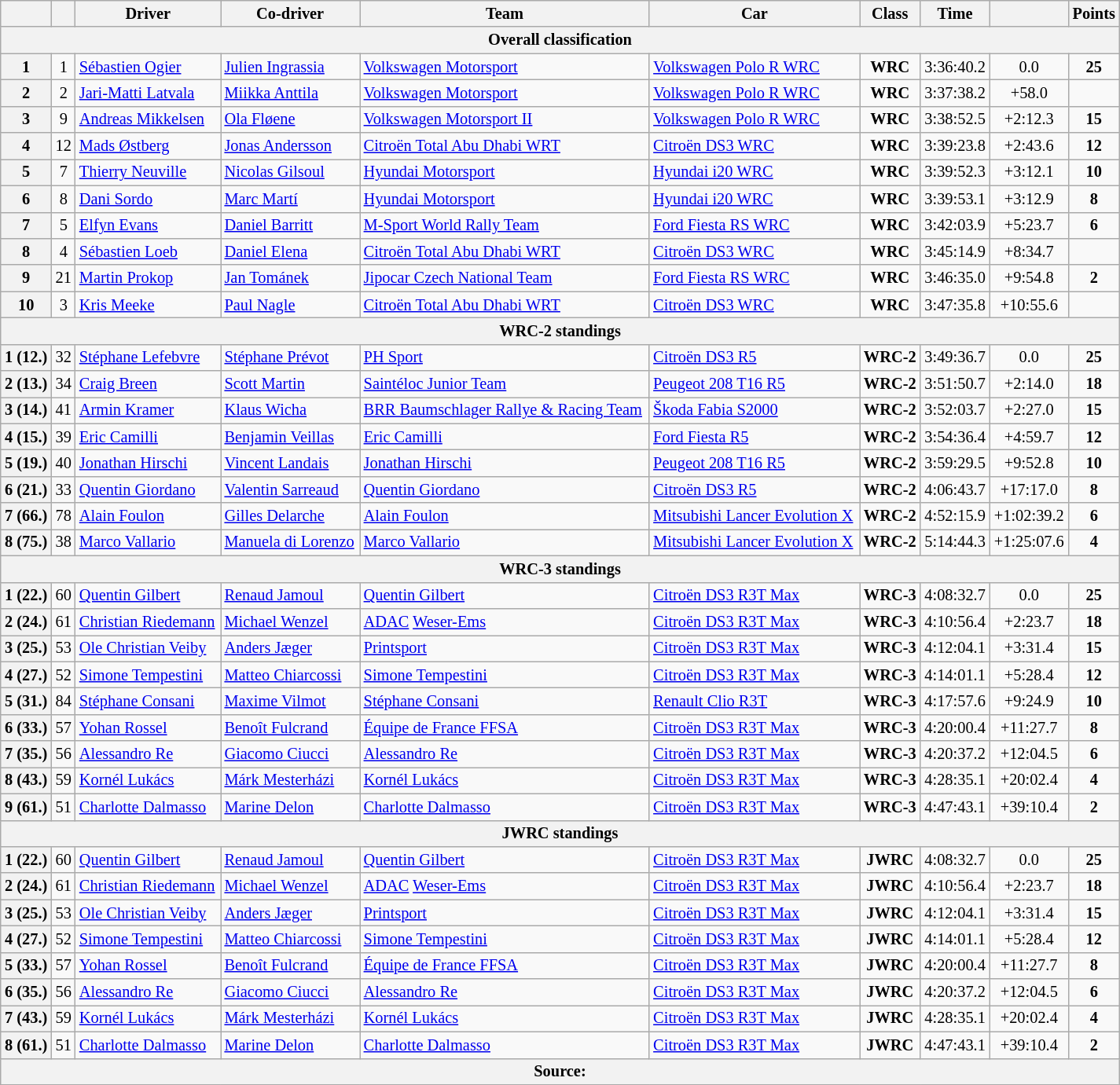<table class="wikitable" width=85% style="text-align: left; font-size: 85%; max-width: 950px;">
<tr>
<th></th>
<th></th>
<th>Driver</th>
<th>Co-driver</th>
<th>Team</th>
<th>Car</th>
<th>Class</th>
<th>Time</th>
<th></th>
<th>Points</th>
</tr>
<tr>
<th colspan=10>Overall classification</th>
</tr>
<tr>
<th>1</th>
<td align="center">1</td>
<td> <a href='#'>Sébastien Ogier</a></td>
<td> <a href='#'>Julien Ingrassia</a></td>
<td> <a href='#'>Volkswagen Motorsport</a></td>
<td><a href='#'>Volkswagen Polo R WRC</a></td>
<td align="center"><strong><span>WRC</span></strong></td>
<td align="center">3:36:40.2</td>
<td align="center">0.0</td>
<td align="center"><strong>25</strong></td>
</tr>
<tr>
<th>2</th>
<td align="center">2</td>
<td> <a href='#'>Jari-Matti Latvala</a></td>
<td> <a href='#'>Miikka Anttila</a></td>
<td> <a href='#'>Volkswagen Motorsport</a></td>
<td><a href='#'>Volkswagen Polo R WRC</a></td>
<td align="center"><strong><span>WRC</span></strong></td>
<td align="center">3:37:38.2</td>
<td align="center">+58.0</td>
<td align="center"><strong></strong></td>
</tr>
<tr>
<th>3</th>
<td align="center">9</td>
<td> <a href='#'>Andreas Mikkelsen</a></td>
<td> <a href='#'>Ola Fløene</a></td>
<td> <a href='#'>Volkswagen Motorsport II</a></td>
<td><a href='#'>Volkswagen Polo R WRC</a></td>
<td align="center"><strong><span>WRC</span></strong></td>
<td align="center">3:38:52.5</td>
<td align="center">+2:12.3</td>
<td align="center"><strong>15</strong></td>
</tr>
<tr>
<th>4</th>
<td align="center">12</td>
<td> <a href='#'>Mads Østberg</a></td>
<td> <a href='#'>Jonas Andersson</a></td>
<td> <a href='#'>Citroën Total Abu Dhabi WRT</a></td>
<td><a href='#'>Citroën DS3 WRC</a></td>
<td align="center"><strong><span>WRC</span></strong></td>
<td align="center">3:39:23.8</td>
<td align="center">+2:43.6</td>
<td align="center"><strong>12</strong></td>
</tr>
<tr>
<th>5</th>
<td align="center">7</td>
<td> <a href='#'>Thierry Neuville</a></td>
<td> <a href='#'>Nicolas Gilsoul</a></td>
<td> <a href='#'>Hyundai Motorsport</a></td>
<td><a href='#'>Hyundai i20 WRC</a></td>
<td align="center"><strong><span>WRC</span></strong></td>
<td align="center">3:39:52.3</td>
<td align="center">+3:12.1</td>
<td align="center"><strong>10</strong></td>
</tr>
<tr>
<th>6</th>
<td align="center">8</td>
<td> <a href='#'>Dani Sordo</a></td>
<td> <a href='#'>Marc Martí</a></td>
<td> <a href='#'>Hyundai Motorsport</a></td>
<td><a href='#'>Hyundai i20 WRC</a></td>
<td align="center"><strong><span>WRC</span></strong></td>
<td align="center">3:39:53.1</td>
<td align="center">+3:12.9</td>
<td align="center"><strong>8</strong></td>
</tr>
<tr>
<th>7</th>
<td align="center">5</td>
<td> <a href='#'>Elfyn Evans</a></td>
<td> <a href='#'>Daniel Barritt</a></td>
<td> <a href='#'>M-Sport World Rally Team</a></td>
<td><a href='#'>Ford Fiesta RS WRC</a></td>
<td align="center"><strong><span>WRC</span></strong></td>
<td align="center">3:42:03.9</td>
<td align="center">+5:23.7</td>
<td align="center"><strong>6</strong></td>
</tr>
<tr>
<th>8</th>
<td align="center">4</td>
<td> <a href='#'>Sébastien Loeb</a></td>
<td> <a href='#'>Daniel Elena</a></td>
<td> <a href='#'>Citroën Total Abu Dhabi WRT</a></td>
<td><a href='#'>Citroën DS3 WRC</a></td>
<td align="center"><strong><span>WRC</span></strong></td>
<td align="center">3:45:14.9</td>
<td align="center">+8:34.7</td>
<td align="center"><strong></strong></td>
</tr>
<tr>
<th>9</th>
<td align="center">21</td>
<td> <a href='#'>Martin Prokop</a></td>
<td> <a href='#'>Jan Tománek</a></td>
<td> <a href='#'>Jipocar Czech National Team</a></td>
<td><a href='#'>Ford Fiesta RS WRC</a></td>
<td align="center"><strong><span>WRC</span></strong></td>
<td align="center">3:46:35.0</td>
<td align="center">+9:54.8</td>
<td align="center"><strong>2</strong></td>
</tr>
<tr>
<th>10</th>
<td align="center">3</td>
<td> <a href='#'>Kris Meeke</a></td>
<td> <a href='#'>Paul Nagle</a></td>
<td> <a href='#'>Citroën Total Abu Dhabi WRT</a></td>
<td><a href='#'>Citroën DS3 WRC</a></td>
<td align="center"><strong><span>WRC</span></strong></td>
<td align="center">3:47:35.8</td>
<td align="center">+10:55.6</td>
<td align="center"><strong></strong></td>
</tr>
<tr>
<th colspan=10>WRC-2 standings</th>
</tr>
<tr>
<th>1 (12.)</th>
<td align="center">32</td>
<td> <a href='#'>Stéphane Lefebvre</a></td>
<td> <a href='#'>Stéphane Prévot</a></td>
<td> <a href='#'>PH Sport</a></td>
<td><a href='#'>Citroën DS3 R5</a></td>
<td align="center"><strong><span>WRC-2</span></strong></td>
<td align="center">3:49:36.7</td>
<td align="center">0.0</td>
<td align="center"><strong>25</strong></td>
</tr>
<tr>
<th>2 (13.)</th>
<td align="center">34</td>
<td> <a href='#'>Craig Breen</a></td>
<td> <a href='#'>Scott Martin</a></td>
<td> <a href='#'>Saintéloc Junior Team</a></td>
<td><a href='#'>Peugeot 208 T16 R5</a></td>
<td align="center"><strong><span>WRC-2</span></strong></td>
<td align="center">3:51:50.7</td>
<td align="center">+2:14.0</td>
<td align="center"><strong>18</strong></td>
</tr>
<tr>
<th>3 (14.)</th>
<td align="center">41</td>
<td> <a href='#'>Armin Kramer</a></td>
<td> <a href='#'>Klaus Wicha</a></td>
<td> <a href='#'>BRR Baumschlager Rallye & Racing Team</a></td>
<td><a href='#'>Škoda Fabia S2000</a></td>
<td align="center"><strong><span>WRC-2</span></strong></td>
<td align="center">3:52:03.7</td>
<td align="center">+2:27.0</td>
<td align="center"><strong>15</strong></td>
</tr>
<tr>
<th>4 (15.)</th>
<td align="center">39</td>
<td> <a href='#'>Eric Camilli</a></td>
<td> <a href='#'>Benjamin Veillas</a></td>
<td> <a href='#'>Eric Camilli</a></td>
<td><a href='#'>Ford Fiesta R5</a></td>
<td align="center"><strong><span>WRC-2</span></strong></td>
<td align="center">3:54:36.4</td>
<td align="center">+4:59.7</td>
<td align="center"><strong>12</strong></td>
</tr>
<tr>
<th>5 (19.)</th>
<td align="center">40</td>
<td> <a href='#'>Jonathan Hirschi</a></td>
<td> <a href='#'>Vincent Landais</a></td>
<td> <a href='#'>Jonathan Hirschi</a></td>
<td><a href='#'>Peugeot 208 T16 R5</a></td>
<td align="center"><strong><span>WRC-2</span></strong></td>
<td align="center">3:59:29.5</td>
<td align="center">+9:52.8</td>
<td align="center"><strong>10</strong></td>
</tr>
<tr>
<th>6 (21.)</th>
<td align="center">33</td>
<td> <a href='#'>Quentin Giordano</a></td>
<td> <a href='#'>Valentin Sarreaud</a></td>
<td> <a href='#'>Quentin Giordano</a></td>
<td><a href='#'>Citroën DS3 R5</a></td>
<td align="center"><strong><span>WRC-2</span></strong></td>
<td align="center">4:06:43.7</td>
<td align="center">+17:17.0</td>
<td align="center"><strong>8</strong></td>
</tr>
<tr>
<th>7 (66.)</th>
<td align="center">78</td>
<td> <a href='#'>Alain Foulon</a></td>
<td> <a href='#'>Gilles Delarche</a></td>
<td> <a href='#'>Alain Foulon</a></td>
<td><a href='#'>Mitsubishi Lancer Evolution X</a></td>
<td align="center"><strong><span>WRC-2</span></strong></td>
<td align="center">4:52:15.9</td>
<td align="center">+1:02:39.2</td>
<td align="center"><strong>6</strong></td>
</tr>
<tr>
<th>8 (75.)</th>
<td align="center">38</td>
<td> <a href='#'>Marco Vallario</a></td>
<td> <a href='#'>Manuela di Lorenzo</a></td>
<td> <a href='#'>Marco Vallario</a></td>
<td><a href='#'>Mitsubishi Lancer Evolution X</a></td>
<td align="center"><strong><span>WRC-2</span></strong></td>
<td align="center">5:14:44.3</td>
<td align="center">+1:25:07.6</td>
<td align="center"><strong>4</strong></td>
</tr>
<tr>
<th colspan=10>WRC-3 standings</th>
</tr>
<tr>
<th>1 (22.)</th>
<td align="center">60</td>
<td> <a href='#'>Quentin Gilbert</a></td>
<td> <a href='#'>Renaud Jamoul</a></td>
<td> <a href='#'>Quentin Gilbert</a></td>
<td><a href='#'>Citroën DS3 R3T Max</a></td>
<td align="center"><strong><span>WRC-3</span></strong></td>
<td align="center">4:08:32.7</td>
<td align="center">0.0</td>
<td align="center"><strong>25</strong></td>
</tr>
<tr>
<th>2 (24.)</th>
<td align="center">61</td>
<td> <a href='#'>Christian Riedemann</a></td>
<td> <a href='#'>Michael Wenzel</a></td>
<td> <a href='#'>ADAC</a> <a href='#'>Weser-Ems</a></td>
<td><a href='#'>Citroën DS3 R3T Max</a></td>
<td align="center"><strong><span>WRC-3</span></strong></td>
<td align="center">4:10:56.4</td>
<td align="center">+2:23.7</td>
<td align="center"><strong>18</strong></td>
</tr>
<tr>
<th>3 (25.)</th>
<td align="center">53</td>
<td> <a href='#'>Ole Christian Veiby</a></td>
<td> <a href='#'>Anders Jæger</a></td>
<td> <a href='#'>Printsport</a></td>
<td><a href='#'>Citroën DS3 R3T Max</a></td>
<td align="center"><strong><span>WRC-3</span></strong></td>
<td align="center">4:12:04.1</td>
<td align="center">+3:31.4</td>
<td align="center"><strong>15</strong></td>
</tr>
<tr>
<th>4 (27.)</th>
<td align="center">52</td>
<td> <a href='#'>Simone Tempestini</a></td>
<td> <a href='#'>Matteo Chiarcossi</a></td>
<td> <a href='#'>Simone Tempestini</a></td>
<td><a href='#'>Citroën DS3 R3T Max</a></td>
<td align="center"><strong><span>WRC-3</span></strong></td>
<td align="center">4:14:01.1</td>
<td align="center">+5:28.4</td>
<td align="center"><strong>12</strong></td>
</tr>
<tr>
<th>5 (31.)</th>
<td align="center">84</td>
<td> <a href='#'>Stéphane Consani</a></td>
<td> <a href='#'>Maxime Vilmot</a></td>
<td> <a href='#'>Stéphane Consani</a></td>
<td><a href='#'>Renault Clio R3T</a></td>
<td align="center"><strong><span>WRC-3</span></strong></td>
<td align="center">4:17:57.6</td>
<td align="center">+9:24.9</td>
<td align="center"><strong>10</strong></td>
</tr>
<tr>
<th>6 (33.)</th>
<td align="center">57</td>
<td> <a href='#'>Yohan Rossel</a></td>
<td> <a href='#'>Benoît Fulcrand</a></td>
<td> <a href='#'>Équipe de France FFSA</a></td>
<td><a href='#'>Citroën DS3 R3T Max</a></td>
<td align="center"><strong><span>WRC-3</span></strong></td>
<td align="center">4:20:00.4</td>
<td align="center">+11:27.7</td>
<td align="center"><strong>8</strong></td>
</tr>
<tr>
<th>7 (35.)</th>
<td align="center">56</td>
<td> <a href='#'>Alessandro Re</a></td>
<td> <a href='#'>Giacomo Ciucci</a></td>
<td> <a href='#'>Alessandro Re</a></td>
<td><a href='#'>Citroën DS3 R3T Max</a></td>
<td align="center"><strong><span>WRC-3</span></strong></td>
<td align="center">4:20:37.2</td>
<td align="center">+12:04.5</td>
<td align="center"><strong>6</strong></td>
</tr>
<tr>
<th>8 (43.)</th>
<td align="center">59</td>
<td> <a href='#'>Kornél Lukács</a></td>
<td> <a href='#'>Márk Mesterházi</a></td>
<td> <a href='#'>Kornél Lukács</a></td>
<td><a href='#'>Citroën DS3 R3T Max</a></td>
<td align="center"><strong><span>WRC-3</span></strong></td>
<td align="center">4:28:35.1</td>
<td align="center">+20:02.4</td>
<td align="center"><strong>4</strong></td>
</tr>
<tr>
<th>9 (61.)</th>
<td align="center">51</td>
<td> <a href='#'>Charlotte Dalmasso</a></td>
<td> <a href='#'>Marine Delon</a></td>
<td> <a href='#'>Charlotte Dalmasso</a></td>
<td><a href='#'>Citroën DS3 R3T Max</a></td>
<td align="center"><strong><span>WRC-3</span></strong></td>
<td align="center">4:47:43.1</td>
<td align="center">+39:10.4</td>
<td align="center"><strong>2</strong></td>
</tr>
<tr>
<th colspan=10>JWRC standings</th>
</tr>
<tr>
<th>1 (22.)</th>
<td align="center">60</td>
<td> <a href='#'>Quentin Gilbert</a></td>
<td> <a href='#'>Renaud Jamoul</a></td>
<td> <a href='#'>Quentin Gilbert</a></td>
<td><a href='#'>Citroën DS3 R3T Max</a></td>
<td align="center"><strong><span>JWRC</span></strong></td>
<td align="center">4:08:32.7</td>
<td align="center">0.0</td>
<td align="center"><strong>25</strong></td>
</tr>
<tr>
<th>2 (24.)</th>
<td align="center">61</td>
<td> <a href='#'>Christian Riedemann</a></td>
<td> <a href='#'>Michael Wenzel</a></td>
<td> <a href='#'>ADAC</a> <a href='#'>Weser-Ems</a></td>
<td><a href='#'>Citroën DS3 R3T Max</a></td>
<td align="center"><strong><span>JWRC</span></strong></td>
<td align="center">4:10:56.4</td>
<td align="center">+2:23.7</td>
<td align="center"><strong>18</strong></td>
</tr>
<tr>
<th>3 (25.)</th>
<td align="center">53</td>
<td> <a href='#'>Ole Christian Veiby</a></td>
<td> <a href='#'>Anders Jæger</a></td>
<td> <a href='#'>Printsport</a></td>
<td><a href='#'>Citroën DS3 R3T Max</a></td>
<td align="center"><strong><span>JWRC</span></strong></td>
<td align="center">4:12:04.1</td>
<td align="center">+3:31.4</td>
<td align="center"><strong>15</strong></td>
</tr>
<tr>
<th>4 (27.)</th>
<td align="center">52</td>
<td> <a href='#'>Simone Tempestini</a></td>
<td> <a href='#'>Matteo Chiarcossi</a></td>
<td> <a href='#'>Simone Tempestini</a></td>
<td><a href='#'>Citroën DS3 R3T Max</a></td>
<td align="center"><strong><span>JWRC</span></strong></td>
<td align="center">4:14:01.1</td>
<td align="center">+5:28.4</td>
<td align="center"><strong>12</strong></td>
</tr>
<tr>
<th>5 (33.)</th>
<td align="center">57</td>
<td> <a href='#'>Yohan Rossel</a></td>
<td> <a href='#'>Benoît Fulcrand</a></td>
<td> <a href='#'>Équipe de France FFSA</a></td>
<td><a href='#'>Citroën DS3 R3T Max</a></td>
<td align="center"><strong><span>JWRC</span></strong></td>
<td align="center">4:20:00.4</td>
<td align="center">+11:27.7</td>
<td align="center"><strong>8</strong></td>
</tr>
<tr>
<th>6 (35.)</th>
<td align="center">56</td>
<td> <a href='#'>Alessandro Re</a></td>
<td> <a href='#'>Giacomo Ciucci</a></td>
<td> <a href='#'>Alessandro Re</a></td>
<td><a href='#'>Citroën DS3 R3T Max</a></td>
<td align="center"><strong><span>JWRC</span></strong></td>
<td align="center">4:20:37.2</td>
<td align="center">+12:04.5</td>
<td align="center"><strong>6</strong></td>
</tr>
<tr>
<th>7 (43.)</th>
<td align="center">59</td>
<td> <a href='#'>Kornél Lukács</a></td>
<td> <a href='#'>Márk Mesterházi</a></td>
<td> <a href='#'>Kornél Lukács</a></td>
<td><a href='#'>Citroën DS3 R3T Max</a></td>
<td align="center"><strong><span>JWRC</span></strong></td>
<td align="center">4:28:35.1</td>
<td align="center">+20:02.4</td>
<td align="center"><strong>4</strong></td>
</tr>
<tr>
<th>8 (61.)</th>
<td align="center">51</td>
<td> <a href='#'>Charlotte Dalmasso</a></td>
<td> <a href='#'>Marine Delon</a></td>
<td> <a href='#'>Charlotte Dalmasso</a></td>
<td><a href='#'>Citroën DS3 R3T Max</a></td>
<td align="center"><strong><span>JWRC</span></strong></td>
<td align="center">4:47:43.1</td>
<td align="center">+39:10.4</td>
<td align="center"><strong>2</strong></td>
</tr>
<tr>
<th colspan=10>Source: </th>
</tr>
<tr>
</tr>
</table>
